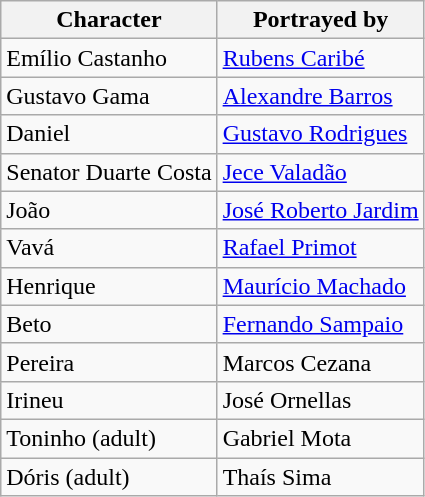<table class="wikitable">
<tr>
<th>Character</th>
<th>Portrayed by</th>
</tr>
<tr>
<td>Emílio Castanho</td>
<td><a href='#'>Rubens Caribé</a></td>
</tr>
<tr>
<td>Gustavo Gama</td>
<td><a href='#'>Alexandre Barros</a></td>
</tr>
<tr>
<td>Daniel</td>
<td><a href='#'>Gustavo Rodrigues</a></td>
</tr>
<tr>
<td>Senator Duarte Costa</td>
<td><a href='#'>Jece Valadão</a></td>
</tr>
<tr>
<td>João</td>
<td><a href='#'>José Roberto Jardim</a></td>
</tr>
<tr>
<td>Vavá</td>
<td><a href='#'>Rafael Primot</a></td>
</tr>
<tr>
<td>Henrique</td>
<td><a href='#'>Maurício Machado</a></td>
</tr>
<tr>
<td>Beto</td>
<td><a href='#'>Fernando Sampaio</a></td>
</tr>
<tr>
<td>Pereira</td>
<td>Marcos Cezana</td>
</tr>
<tr>
<td>Irineu</td>
<td>José Ornellas</td>
</tr>
<tr>
<td>Toninho (adult)</td>
<td>Gabriel Mota</td>
</tr>
<tr>
<td>Dóris (adult)</td>
<td>Thaís Sima</td>
</tr>
</table>
